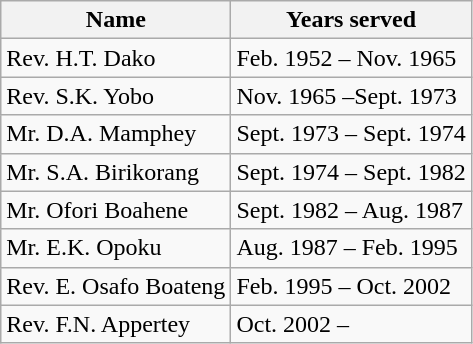<table class="wikitable">
<tr>
<th>Name</th>
<th>Years served</th>
</tr>
<tr>
<td>Rev. H.T. Dako</td>
<td>Feb. 1952 – Nov. 1965</td>
</tr>
<tr>
<td>Rev. S.K. Yobo</td>
<td>Nov. 1965 –Sept. 1973</td>
</tr>
<tr>
<td>Mr. D.A. Mamphey</td>
<td>Sept. 1973 – Sept. 1974</td>
</tr>
<tr>
<td>Mr. S.A. Birikorang</td>
<td>Sept. 1974 – Sept. 1982</td>
</tr>
<tr>
<td>Mr. Ofori Boahene</td>
<td>Sept. 1982 – Aug. 1987</td>
</tr>
<tr>
<td>Mr. E.K. Opoku</td>
<td>Aug. 1987 – Feb. 1995</td>
</tr>
<tr>
<td>Rev. E. Osafo Boateng</td>
<td>Feb. 1995 – Oct. 2002</td>
</tr>
<tr>
<td>Rev. F.N. Appertey</td>
<td>Oct. 2002 –</td>
</tr>
</table>
